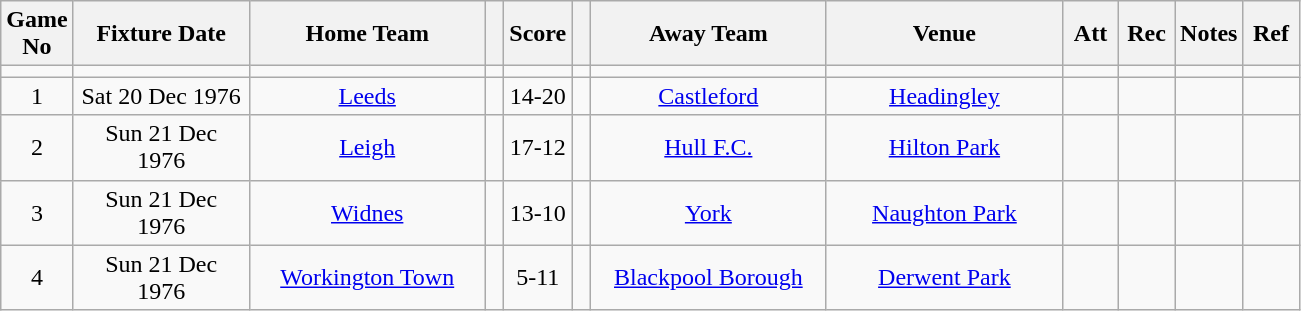<table class="wikitable" style="text-align:center;">
<tr>
<th width=10 abbr="No">Game No</th>
<th width=110 abbr="Date">Fixture Date</th>
<th width=150 abbr="Home Team">Home Team</th>
<th width=5 abbr="space"></th>
<th width=20 abbr="Score">Score</th>
<th width=5 abbr="space"></th>
<th width=150 abbr="Away Team">Away Team</th>
<th width=150 abbr="Venue">Venue</th>
<th width=30 abbr="Att">Att</th>
<th width=30 abbr="Rec">Rec</th>
<th width=20 abbr="Notes">Notes</th>
<th width=30 abbr="Ref">Ref</th>
</tr>
<tr>
<td></td>
<td></td>
<td></td>
<td></td>
<td></td>
<td></td>
<td></td>
<td></td>
<td></td>
<td></td>
<td></td>
</tr>
<tr>
<td>1</td>
<td>Sat 20 Dec 1976</td>
<td><a href='#'>Leeds</a></td>
<td></td>
<td>14-20</td>
<td></td>
<td><a href='#'>Castleford</a></td>
<td><a href='#'>Headingley</a></td>
<td></td>
<td></td>
<td></td>
<td></td>
</tr>
<tr>
<td>2</td>
<td>Sun 21 Dec 1976</td>
<td><a href='#'>Leigh</a></td>
<td></td>
<td>17-12</td>
<td></td>
<td><a href='#'>Hull F.C.</a></td>
<td><a href='#'>Hilton Park</a></td>
<td></td>
<td></td>
<td></td>
<td></td>
</tr>
<tr>
<td>3</td>
<td>Sun 21 Dec 1976</td>
<td><a href='#'>Widnes</a></td>
<td></td>
<td>13-10</td>
<td></td>
<td><a href='#'>York</a></td>
<td><a href='#'>Naughton Park</a></td>
<td></td>
<td></td>
<td></td>
<td></td>
</tr>
<tr>
<td>4</td>
<td>Sun 21 Dec 1976</td>
<td><a href='#'>Workington Town</a></td>
<td></td>
<td>5-11</td>
<td></td>
<td><a href='#'>Blackpool Borough</a></td>
<td><a href='#'>Derwent Park</a></td>
<td></td>
<td></td>
<td></td>
<td></td>
</tr>
</table>
